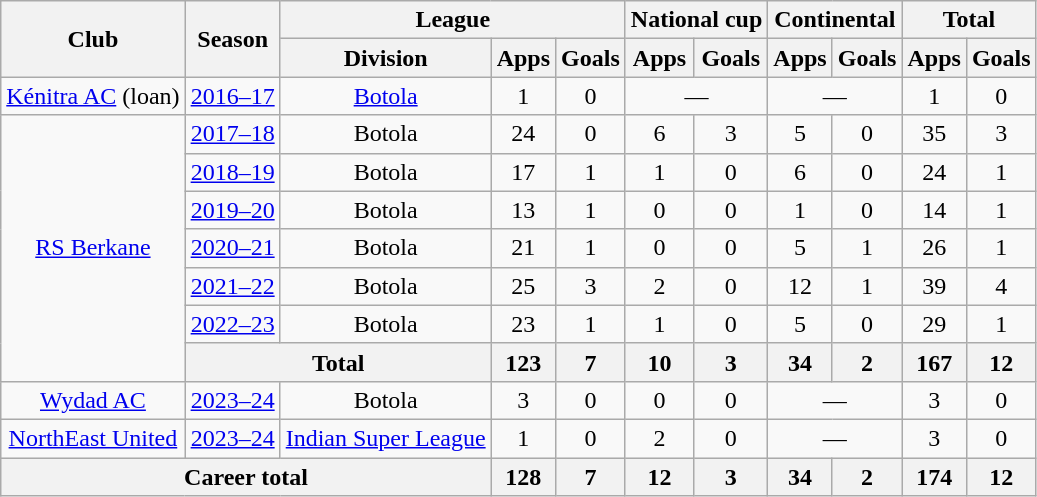<table class="wikitable" style="text-align: center;">
<tr>
<th rowspan="2">Club</th>
<th rowspan="2">Season</th>
<th colspan="3">League</th>
<th colspan="2">National cup</th>
<th colspan="2">Continental</th>
<th colspan="2">Total</th>
</tr>
<tr>
<th>Division</th>
<th>Apps</th>
<th>Goals</th>
<th>Apps</th>
<th>Goals</th>
<th>Apps</th>
<th>Goals</th>
<th>Apps</th>
<th>Goals</th>
</tr>
<tr>
<td><a href='#'>Kénitra AC</a> (loan)</td>
<td><a href='#'>2016–17</a></td>
<td><a href='#'>Botola</a></td>
<td>1</td>
<td>0</td>
<td colspan="2">—</td>
<td colspan="2">—</td>
<td>1</td>
<td>0</td>
</tr>
<tr>
<td rowspan="7"><a href='#'>RS Berkane</a></td>
<td><a href='#'>2017–18</a></td>
<td>Botola</td>
<td>24</td>
<td>0</td>
<td>6</td>
<td>3</td>
<td>5</td>
<td>0</td>
<td>35</td>
<td>3</td>
</tr>
<tr>
<td><a href='#'>2018–19</a></td>
<td>Botola</td>
<td>17</td>
<td>1</td>
<td>1</td>
<td>0</td>
<td>6</td>
<td>0</td>
<td>24</td>
<td>1</td>
</tr>
<tr>
<td><a href='#'>2019–20</a></td>
<td>Botola</td>
<td>13</td>
<td>1</td>
<td>0</td>
<td>0</td>
<td>1</td>
<td>0</td>
<td>14</td>
<td>1</td>
</tr>
<tr>
<td><a href='#'>2020–21</a></td>
<td>Botola</td>
<td>21</td>
<td>1</td>
<td>0</td>
<td>0</td>
<td>5</td>
<td>1</td>
<td>26</td>
<td>1</td>
</tr>
<tr>
<td><a href='#'>2021–22</a></td>
<td>Botola</td>
<td>25</td>
<td>3</td>
<td>2</td>
<td>0</td>
<td>12</td>
<td>1</td>
<td>39</td>
<td>4</td>
</tr>
<tr>
<td><a href='#'>2022–23</a></td>
<td>Botola</td>
<td>23</td>
<td>1</td>
<td>1</td>
<td>0</td>
<td>5</td>
<td>0</td>
<td>29</td>
<td>1</td>
</tr>
<tr>
<th colspan="2">Total</th>
<th>123</th>
<th>7</th>
<th>10</th>
<th>3</th>
<th>34</th>
<th>2</th>
<th>167</th>
<th>12</th>
</tr>
<tr>
<td><a href='#'>Wydad AC</a></td>
<td><a href='#'>2023–24</a></td>
<td>Botola</td>
<td>3</td>
<td>0</td>
<td>0</td>
<td>0</td>
<td colspan="2">—</td>
<td>3</td>
<td>0</td>
</tr>
<tr>
<td><a href='#'>NorthEast United</a></td>
<td><a href='#'>2023–24</a></td>
<td><a href='#'>Indian Super League</a></td>
<td>1</td>
<td>0</td>
<td>2</td>
<td>0</td>
<td colspan="2">—</td>
<td>3</td>
<td>0</td>
</tr>
<tr>
<th colspan="3">Career total</th>
<th>128</th>
<th>7</th>
<th>12</th>
<th>3</th>
<th>34</th>
<th>2</th>
<th>174</th>
<th>12</th>
</tr>
</table>
